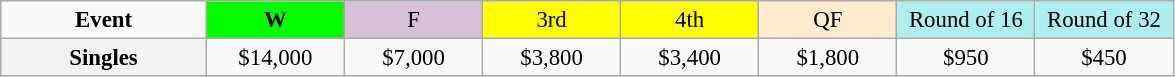<table class=wikitable style=font-size:95%;text-align:center>
<tr>
<td style="width:130px"><strong>Event</strong></td>
<td style="width:85px; background:lime"><strong>W</strong></td>
<td style="width:85px; background:thistle">F</td>
<td style="width:85px; background:#ffff00">3rd</td>
<td style="width:85px; background:#ffff00">4th</td>
<td style="width:85px; background:#ffebcd">QF</td>
<td style="width:85px; background:#afeeee">Round of 16</td>
<td style="width:85px; background:#afeeee">Round of 32</td>
</tr>
<tr>
<th style=background:#f3f3f3>Singles </th>
<td>$14,000</td>
<td>$7,000</td>
<td>$3,800</td>
<td>$3,400</td>
<td>$1,800</td>
<td>$950</td>
<td>$450</td>
</tr>
</table>
